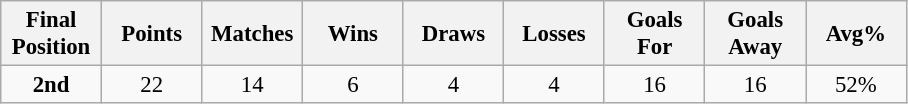<table class="wikitable" style="font-size: 95%; text-align: center;">
<tr>
<th width=60>Final Position</th>
<th width=60>Points</th>
<th width=60>Matches</th>
<th width=60>Wins</th>
<th width=60>Draws</th>
<th width=60>Losses</th>
<th width=60>Goals For</th>
<th width=60>Goals Away</th>
<th width=60>Avg%</th>
</tr>
<tr>
<td><strong>2nd</strong></td>
<td>22</td>
<td>14</td>
<td>6</td>
<td>4</td>
<td>4</td>
<td>16</td>
<td>16</td>
<td>52%</td>
</tr>
</table>
